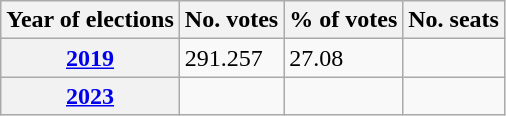<table class="wikitable">
<tr>
<th>Year of elections</th>
<th>No. votes</th>
<th>% of votes</th>
<th>No. seats</th>
</tr>
<tr>
<th><a href='#'>2019</a></th>
<td>291.257</td>
<td>27.08</td>
<td></td>
</tr>
<tr>
<th><a href='#'>2023</a></th>
<td></td>
<td></td>
<td></td>
</tr>
</table>
